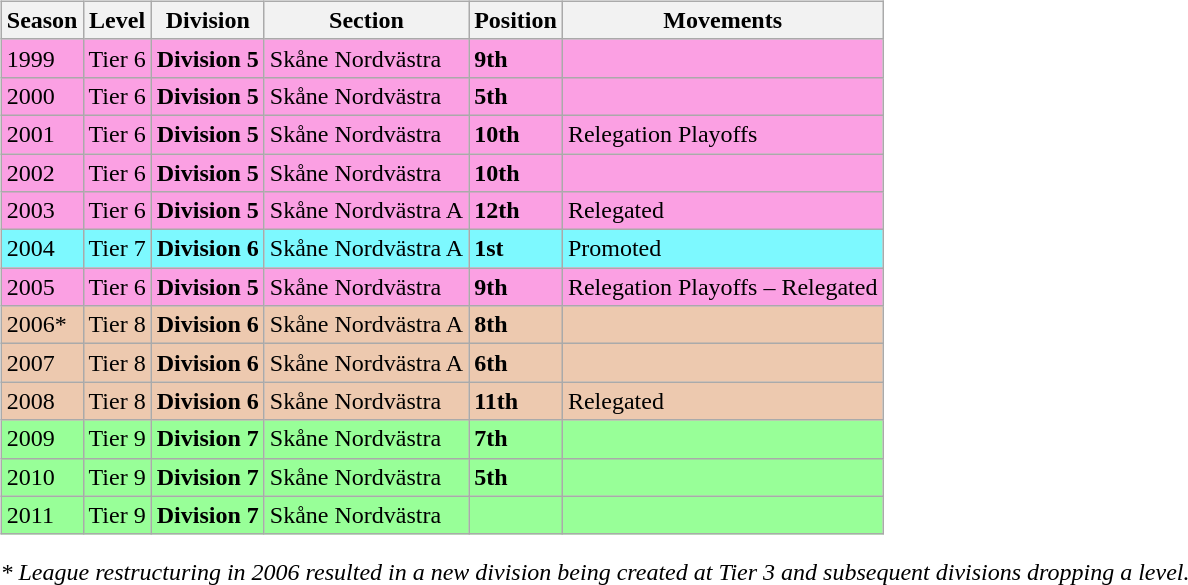<table>
<tr>
<td valign="top" width=0%><br><table class="wikitable">
<tr style="background:#f0f6fa;">
<th><strong>Season</strong></th>
<th><strong>Level</strong></th>
<th><strong>Division</strong></th>
<th><strong>Section</strong></th>
<th><strong>Position</strong></th>
<th><strong>Movements</strong></th>
</tr>
<tr>
<td style="background:#FBA0E3;">1999</td>
<td style="background:#FBA0E3;">Tier 6</td>
<td style="background:#FBA0E3;"><strong>Division 5</strong></td>
<td style="background:#FBA0E3;">Skåne Nordvästra</td>
<td style="background:#FBA0E3;"><strong>9th</strong></td>
<td style="background:#FBA0E3;"></td>
</tr>
<tr>
<td style="background:#FBA0E3;">2000</td>
<td style="background:#FBA0E3;">Tier 6</td>
<td style="background:#FBA0E3;"><strong>Division 5</strong></td>
<td style="background:#FBA0E3;">Skåne Nordvästra</td>
<td style="background:#FBA0E3;"><strong>5th</strong></td>
<td style="background:#FBA0E3;"></td>
</tr>
<tr>
<td style="background:#FBA0E3;">2001</td>
<td style="background:#FBA0E3;">Tier 6</td>
<td style="background:#FBA0E3;"><strong>Division 5</strong></td>
<td style="background:#FBA0E3;">Skåne Nordvästra</td>
<td style="background:#FBA0E3;"><strong>10th</strong></td>
<td style="background:#FBA0E3;">Relegation Playoffs</td>
</tr>
<tr>
<td style="background:#FBA0E3;">2002</td>
<td style="background:#FBA0E3;">Tier 6</td>
<td style="background:#FBA0E3;"><strong>Division 5</strong></td>
<td style="background:#FBA0E3;">Skåne Nordvästra</td>
<td style="background:#FBA0E3;"><strong>10th</strong></td>
<td style="background:#FBA0E3;"></td>
</tr>
<tr>
<td style="background:#FBA0E3;">2003</td>
<td style="background:#FBA0E3;">Tier 6</td>
<td style="background:#FBA0E3;"><strong>Division 5</strong></td>
<td style="background:#FBA0E3;">Skåne Nordvästra A</td>
<td style="background:#FBA0E3;"><strong>12th</strong></td>
<td style="background:#FBA0E3;">Relegated</td>
</tr>
<tr>
<td style="background:#7DF9FF;">2004</td>
<td style="background:#7DF9FF;">Tier 7</td>
<td style="background:#7DF9FF;"><strong>Division 6</strong></td>
<td style="background:#7DF9FF;">Skåne Nordvästra A</td>
<td style="background:#7DF9FF;"><strong>1st</strong></td>
<td style="background:#7DF9FF;">Promoted</td>
</tr>
<tr>
<td style="background:#FBA0E3;">2005</td>
<td style="background:#FBA0E3;">Tier 6</td>
<td style="background:#FBA0E3;"><strong>Division 5</strong></td>
<td style="background:#FBA0E3;">Skåne Nordvästra</td>
<td style="background:#FBA0E3;"><strong>9th</strong></td>
<td style="background:#FBA0E3;">Relegation Playoffs – Relegated</td>
</tr>
<tr>
<td style="background:#EDC9AF;">2006*</td>
<td style="background:#EDC9AF;">Tier 8</td>
<td style="background:#EDC9AF;"><strong>Division 6</strong></td>
<td style="background:#EDC9AF;">Skåne Nordvästra A</td>
<td style="background:#EDC9AF;"><strong>8th</strong></td>
<td style="background:#EDC9AF;"></td>
</tr>
<tr>
<td style="background:#EDC9AF;">2007</td>
<td style="background:#EDC9AF;">Tier 8</td>
<td style="background:#EDC9AF;"><strong>Division 6</strong></td>
<td style="background:#EDC9AF;">Skåne Nordvästra A</td>
<td style="background:#EDC9AF;"><strong>6th</strong></td>
<td style="background:#EDC9AF;"></td>
</tr>
<tr>
<td style="background:#EDC9AF;">2008</td>
<td style="background:#EDC9AF;">Tier 8</td>
<td style="background:#EDC9AF;"><strong>Division 6</strong></td>
<td style="background:#EDC9AF;">Skåne Nordvästra</td>
<td style="background:#EDC9AF;"><strong>11th</strong></td>
<td style="background:#EDC9AF;">Relegated</td>
</tr>
<tr>
<td style="background:#98FF98;">2009</td>
<td style="background:#98FF98;">Tier 9</td>
<td style="background:#98FF98;"><strong>Division 7</strong></td>
<td style="background:#98FF98;">Skåne Nordvästra</td>
<td style="background:#98FF98;"><strong>7th</strong></td>
<td style="background:#98FF98;"></td>
</tr>
<tr>
<td style="background:#98FF98;">2010</td>
<td style="background:#98FF98;">Tier 9</td>
<td style="background:#98FF98;"><strong>Division 7</strong></td>
<td style="background:#98FF98;">Skåne Nordvästra</td>
<td style="background:#98FF98;"><strong>5th</strong></td>
<td style="background:#98FF98;"></td>
</tr>
<tr>
<td style="background:#98FF98;">2011</td>
<td style="background:#98FF98;">Tier 9</td>
<td style="background:#98FF98;"><strong>Division 7</strong></td>
<td style="background:#98FF98;">Skåne Nordvästra</td>
<td style="background:#98FF98;"></td>
<td style="background:#98FF98;"></td>
</tr>
</table>
<em>* League restructuring in 2006 resulted in a new division being created at Tier 3 and subsequent divisions dropping a level.</em> 

</td>
</tr>
</table>
